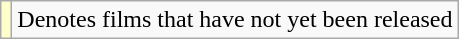<table class="wikitable">
<tr>
<td style="background:#ffc;"></td>
<td>Denotes films that have not yet been released</td>
</tr>
</table>
